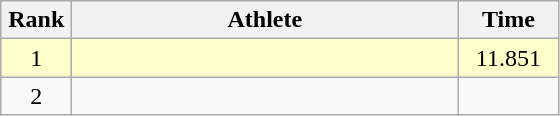<table class=wikitable style="text-align:center">
<tr>
<th width=40>Rank</th>
<th width=250>Athlete</th>
<th width=60>Time</th>
</tr>
<tr bgcolor=ffffcc>
<td>1</td>
<td align=left></td>
<td>11.851</td>
</tr>
<tr>
<td>2</td>
<td align=left></td>
<td></td>
</tr>
</table>
